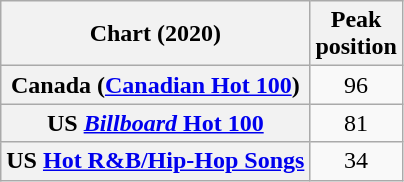<table class="wikitable sortable plainrowheaders" style="text-align:center">
<tr>
<th scope="col">Chart (2020)</th>
<th scope="col">Peak<br>position</th>
</tr>
<tr>
<th scope="row">Canada (<a href='#'>Canadian Hot 100</a>)</th>
<td>96</td>
</tr>
<tr>
<th scope="row">US <a href='#'><em>Billboard</em> Hot 100</a></th>
<td>81</td>
</tr>
<tr>
<th scope="row">US <a href='#'>Hot R&B/Hip-Hop Songs</a></th>
<td>34</td>
</tr>
</table>
